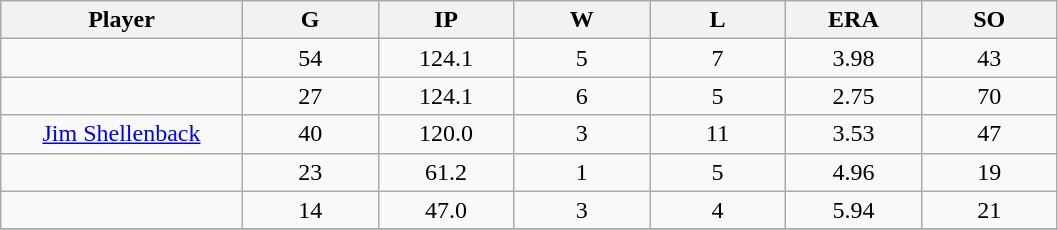<table class="wikitable sortable">
<tr>
<th bgcolor="#DDDDFF" width="16%">Player</th>
<th bgcolor="#DDDDFF" width="9%">G</th>
<th bgcolor="#DDDDFF" width="9%">IP</th>
<th bgcolor="#DDDDFF" width="9%">W</th>
<th bgcolor="#DDDDFF" width="9%">L</th>
<th bgcolor="#DDDDFF" width="9%">ERA</th>
<th bgcolor="#DDDDFF" width="9%">SO</th>
</tr>
<tr align="center">
<td></td>
<td>54</td>
<td>124.1</td>
<td>5</td>
<td>7</td>
<td>3.98</td>
<td>43</td>
</tr>
<tr align="center">
<td></td>
<td>27</td>
<td>124.1</td>
<td>6</td>
<td>5</td>
<td>2.75</td>
<td>70</td>
</tr>
<tr align="center">
<td><a href='#'>Jim Shellenback</a></td>
<td>40</td>
<td>120.0</td>
<td>3</td>
<td>11</td>
<td>3.53</td>
<td>47</td>
</tr>
<tr align=center>
<td></td>
<td>23</td>
<td>61.2</td>
<td>1</td>
<td>5</td>
<td>4.96</td>
<td>19</td>
</tr>
<tr align="center">
<td></td>
<td>14</td>
<td>47.0</td>
<td>3</td>
<td>4</td>
<td>5.94</td>
<td>21</td>
</tr>
<tr align="center">
</tr>
</table>
